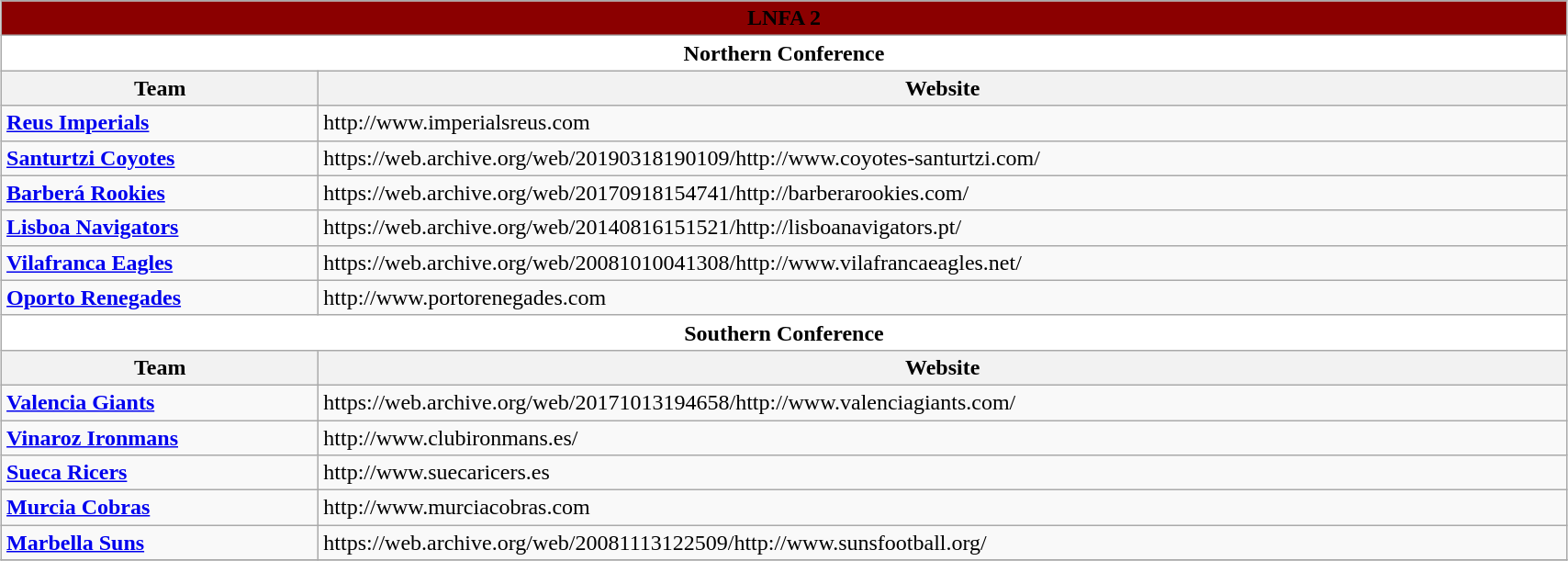<table class="wikitable" style="width: 90%; margin:1em auto;">
<tr>
<td bgcolor="#8B0000" align="center" colspan="5"><strong><span>LNFA 2</span></strong></td>
</tr>
<tr>
<td bgcolor="white" align="center" colspan="5"><strong><span>Northern Conference</span></strong></td>
</tr>
<tr>
<th>Team</th>
<th>Website</th>
</tr>
<tr>
<td><strong><a href='#'>Reus Imperials</a></strong> </td>
<td>http://www.imperialsreus.com</td>
</tr>
<tr>
<td><strong><a href='#'>Santurtzi Coyotes</a></strong> </td>
<td>https://web.archive.org/web/20190318190109/http://www.coyotes-santurtzi.com/</td>
</tr>
<tr>
<td><strong><a href='#'>Barberá Rookies</a></strong> </td>
<td>https://web.archive.org/web/20170918154741/http://barberarookies.com/</td>
</tr>
<tr>
<td><strong><a href='#'>Lisboa Navigators</a></strong> </td>
<td>https://web.archive.org/web/20140816151521/http://lisboanavigators.pt/</td>
</tr>
<tr>
<td><strong><a href='#'>Vilafranca Eagles</a></strong> </td>
<td>https://web.archive.org/web/20081010041308/http://www.vilafrancaeagles.net/</td>
</tr>
<tr>
<td><strong><a href='#'>Oporto Renegades</a></strong> </td>
<td>http://www.portorenegades.com</td>
</tr>
<tr>
<td bgcolor="white" align="center" colspan="5"><strong><span>Southern Conference</span></strong></td>
</tr>
<tr>
<th>Team</th>
<th>Website</th>
</tr>
<tr>
<td><strong><a href='#'>Valencia Giants</a></strong> </td>
<td>https://web.archive.org/web/20171013194658/http://www.valenciagiants.com/</td>
</tr>
<tr>
<td><strong><a href='#'>Vinaroz Ironmans</a></strong> </td>
<td>http://www.clubironmans.es/</td>
</tr>
<tr>
<td><strong><a href='#'>Sueca Ricers</a></strong> </td>
<td>http://www.suecaricers.es</td>
</tr>
<tr>
<td><strong><a href='#'>Murcia Cobras</a></strong> </td>
<td>http://www.murciacobras.com</td>
</tr>
<tr>
<td><strong><a href='#'>Marbella Suns</a></strong> </td>
<td>https://web.archive.org/web/20081113122509/http://www.sunsfootball.org/</td>
</tr>
<tr>
</tr>
</table>
